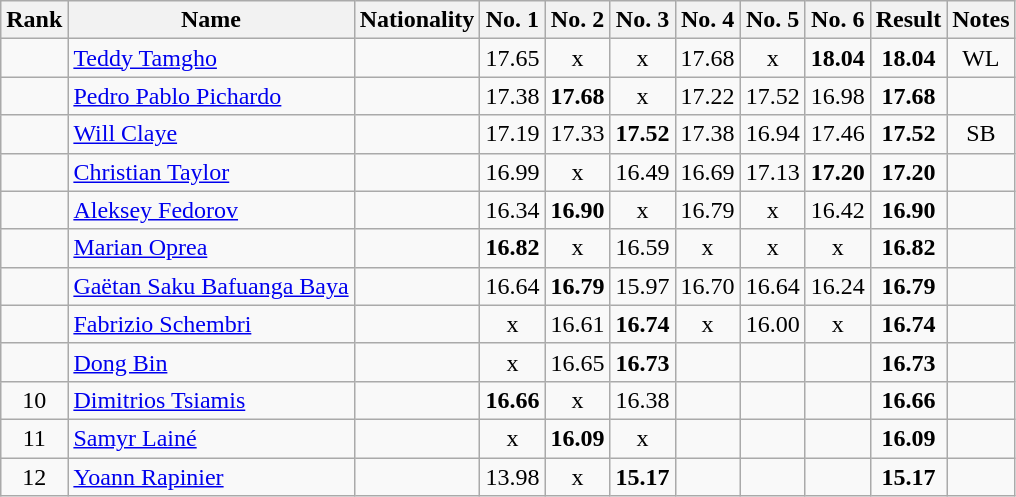<table class="wikitable sortable" style="text-align:center">
<tr>
<th>Rank</th>
<th>Name</th>
<th>Nationality</th>
<th>No. 1</th>
<th>No. 2</th>
<th>No. 3</th>
<th>No. 4</th>
<th>No. 5</th>
<th>No. 6</th>
<th>Result</th>
<th>Notes</th>
</tr>
<tr>
<td></td>
<td align=left><a href='#'>Teddy Tamgho</a></td>
<td align=left></td>
<td>17.65</td>
<td>x</td>
<td>x</td>
<td>17.68</td>
<td>x</td>
<td><strong>18.04</strong></td>
<td><strong>18.04</strong></td>
<td>WL</td>
</tr>
<tr>
<td></td>
<td align=left><a href='#'>Pedro Pablo Pichardo</a></td>
<td align=left></td>
<td>17.38</td>
<td><strong>17.68</strong></td>
<td>x</td>
<td>17.22</td>
<td>17.52</td>
<td>16.98</td>
<td><strong>17.68</strong></td>
<td></td>
</tr>
<tr>
<td></td>
<td align=left><a href='#'>Will Claye</a></td>
<td align=left></td>
<td>17.19</td>
<td>17.33</td>
<td><strong>17.52</strong></td>
<td>17.38</td>
<td>16.94</td>
<td>17.46</td>
<td><strong>17.52</strong></td>
<td>SB</td>
</tr>
<tr>
<td></td>
<td align=left><a href='#'>Christian Taylor</a></td>
<td align=left></td>
<td>16.99</td>
<td>x</td>
<td>16.49</td>
<td>16.69</td>
<td>17.13</td>
<td><strong>17.20</strong></td>
<td><strong>17.20</strong></td>
<td></td>
</tr>
<tr>
<td></td>
<td align=left><a href='#'>Aleksey Fedorov</a></td>
<td align=left></td>
<td>16.34</td>
<td><strong>16.90</strong></td>
<td>x</td>
<td>16.79</td>
<td>x</td>
<td>16.42</td>
<td><strong>16.90</strong></td>
<td></td>
</tr>
<tr>
<td></td>
<td align=left><a href='#'>Marian Oprea</a></td>
<td align=left></td>
<td><strong>16.82</strong></td>
<td>x</td>
<td>16.59</td>
<td>x</td>
<td>x</td>
<td>x</td>
<td><strong>16.82</strong></td>
<td></td>
</tr>
<tr>
<td></td>
<td align=left><a href='#'>Gaëtan Saku Bafuanga Baya</a></td>
<td align=left></td>
<td>16.64</td>
<td><strong>16.79</strong></td>
<td>15.97</td>
<td>16.70</td>
<td>16.64</td>
<td>16.24</td>
<td><strong>16.79</strong></td>
<td></td>
</tr>
<tr>
<td></td>
<td align=left><a href='#'>Fabrizio Schembri</a></td>
<td align=left></td>
<td>x</td>
<td>16.61</td>
<td><strong>16.74</strong></td>
<td>x</td>
<td>16.00</td>
<td>x</td>
<td><strong>16.74</strong></td>
<td></td>
</tr>
<tr>
<td></td>
<td align=left><a href='#'>Dong Bin</a></td>
<td align=left></td>
<td>x</td>
<td>16.65</td>
<td><strong>16.73</strong></td>
<td></td>
<td></td>
<td></td>
<td><strong>16.73</strong></td>
<td></td>
</tr>
<tr>
<td>10</td>
<td align=left><a href='#'>Dimitrios Tsiamis</a></td>
<td align=left></td>
<td><strong>16.66</strong></td>
<td>x</td>
<td>16.38</td>
<td></td>
<td></td>
<td></td>
<td><strong>16.66</strong></td>
<td></td>
</tr>
<tr>
<td>11</td>
<td align=left><a href='#'>Samyr Lainé</a></td>
<td align=left></td>
<td>x</td>
<td><strong>16.09</strong></td>
<td>x</td>
<td></td>
<td></td>
<td></td>
<td><strong>16.09</strong></td>
<td></td>
</tr>
<tr>
<td>12</td>
<td align=left><a href='#'>Yoann Rapinier</a></td>
<td align=left></td>
<td>13.98</td>
<td>x</td>
<td><strong>15.17</strong></td>
<td></td>
<td></td>
<td></td>
<td><strong>15.17</strong></td>
<td></td>
</tr>
</table>
